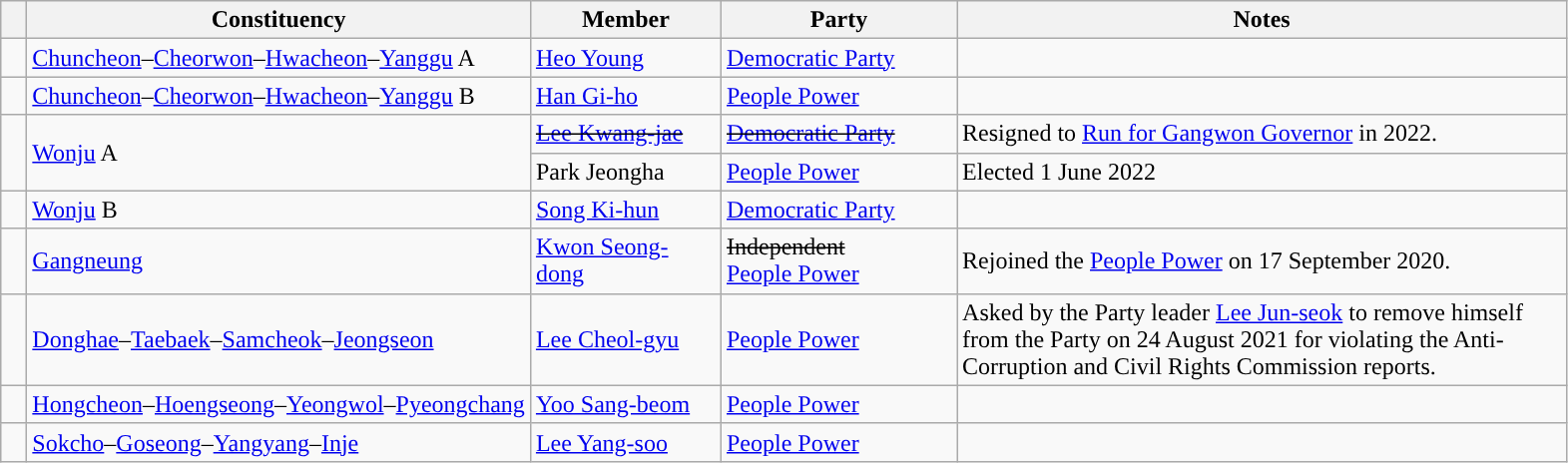<table class="wikitable sortable">
<tr>
<th scope="col" style="width:10px;" class="unsortable"></th>
<th scope="col" style="width:150px;">Constituency</th>
<th scope="col" style="width:120px;">Member</th>
<th scope="col" style="width:150px;">Party</th>
<th scope="col" style="width:400px;" class="unsortable">Notes</th>
</tr>
<tr>
<td scope="row" style="background-color:"></td>
<td><a href='#'>Chuncheon</a>–<a href='#'>Cheorwon</a>–<a href='#'>Hwacheon</a>–<a href='#'>Yanggu</a> A</td>
<td><a href='#'>Heo Young</a></td>
<td><a href='#'>Democratic Party</a></td>
<td></td>
</tr>
<tr>
<td scope="row" style="background-color:"></td>
<td><a href='#'>Chuncheon</a>–<a href='#'>Cheorwon</a>–<a href='#'>Hwacheon</a>–<a href='#'>Yanggu</a> B</td>
<td><a href='#'>Han Gi-ho</a></td>
<td><a href='#'>People Power</a></td>
<td></td>
</tr>
<tr>
<td rowspan="2" scope="row" style="background-color:"></td>
<td rowspan="2"><a href='#'>Wonju</a> A</td>
<td><s><a href='#'>Lee Kwang-jae</a></s></td>
<td><s><a href='#'>Democratic Party</a></s></td>
<td>Resigned to <a href='#'>Run for Gangwon Governor</a> in 2022.</td>
</tr>
<tr>
<td>Park Jeongha</td>
<td><a href='#'>People Power</a></td>
<td>Elected 1 June 2022</td>
</tr>
<tr>
<td scope="row" style="background-color:"></td>
<td><a href='#'>Wonju</a> B</td>
<td><a href='#'>Song Ki-hun</a></td>
<td><a href='#'>Democratic Party</a></td>
<td></td>
</tr>
<tr>
<td scope="row" style="background-color:"></td>
<td><a href='#'>Gangneung</a></td>
<td><a href='#'>Kwon Seong-dong</a></td>
<td><s>Independent</s><br><a href='#'>People Power</a></td>
<td>Rejoined the <a href='#'>People Power</a> on 17 September 2020.</td>
</tr>
<tr>
<td scope="row" style="background-color:"></td>
<td><a href='#'>Donghae</a>–<a href='#'>Taebaek</a>–<a href='#'>Samcheok</a>–<a href='#'>Jeongseon</a></td>
<td><a href='#'>Lee Cheol-gyu</a></td>
<td><a href='#'>People Power</a></td>
<td>Asked by the Party leader <a href='#'>Lee Jun-seok</a> to remove himself from the Party on 24 August 2021 for violating the Anti-Corruption and Civil Rights Commission reports.</td>
</tr>
<tr>
<td scope="row" style="background-color:"></td>
<td><a href='#'>Hongcheon</a>–<a href='#'>Hoengseong</a>–<a href='#'>Yeongwol</a>–<a href='#'>Pyeongchang</a></td>
<td><a href='#'>Yoo Sang-beom</a></td>
<td><a href='#'>People Power</a></td>
<td></td>
</tr>
<tr>
<td scope="row" style="background-color:"></td>
<td><a href='#'>Sokcho</a>–<a href='#'>Goseong</a>–<a href='#'>Yangyang</a>–<a href='#'>Inje</a></td>
<td><a href='#'>Lee Yang-soo</a></td>
<td><a href='#'>People Power</a></td>
<td></td>
</tr>
</table>
